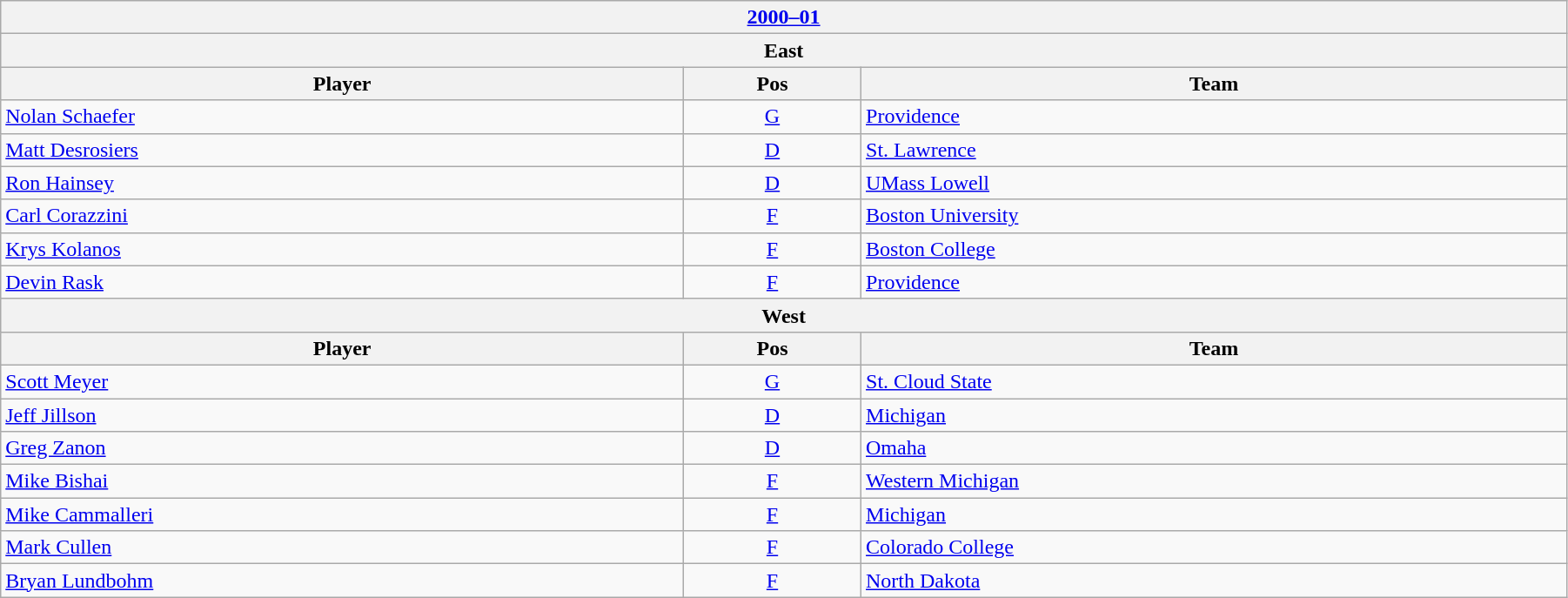<table class="wikitable" width=95%>
<tr>
<th colspan=3><a href='#'>2000–01</a></th>
</tr>
<tr>
<th colspan=3><strong>East</strong></th>
</tr>
<tr>
<th>Player</th>
<th>Pos</th>
<th>Team</th>
</tr>
<tr>
<td><a href='#'>Nolan Schaefer</a></td>
<td style="text-align:center;"><a href='#'>G</a></td>
<td><a href='#'>Providence</a></td>
</tr>
<tr>
<td><a href='#'>Matt Desrosiers</a></td>
<td style="text-align:center;"><a href='#'>D</a></td>
<td><a href='#'>St. Lawrence</a></td>
</tr>
<tr>
<td><a href='#'>Ron Hainsey</a></td>
<td style="text-align:center;"><a href='#'>D</a></td>
<td><a href='#'>UMass Lowell</a></td>
</tr>
<tr>
<td><a href='#'>Carl Corazzini</a></td>
<td style="text-align:center;"><a href='#'>F</a></td>
<td><a href='#'>Boston University</a></td>
</tr>
<tr>
<td><a href='#'>Krys Kolanos</a></td>
<td style="text-align:center;"><a href='#'>F</a></td>
<td><a href='#'>Boston College</a></td>
</tr>
<tr>
<td><a href='#'>Devin Rask</a></td>
<td style="text-align:center;"><a href='#'>F</a></td>
<td><a href='#'>Providence</a></td>
</tr>
<tr>
<th colspan=3><strong>West</strong></th>
</tr>
<tr>
<th>Player</th>
<th>Pos</th>
<th>Team</th>
</tr>
<tr>
<td><a href='#'>Scott Meyer</a></td>
<td style="text-align:center;"><a href='#'>G</a></td>
<td><a href='#'>St. Cloud State</a></td>
</tr>
<tr>
<td><a href='#'>Jeff Jillson</a></td>
<td style="text-align:center;"><a href='#'>D</a></td>
<td><a href='#'>Michigan</a></td>
</tr>
<tr>
<td><a href='#'>Greg Zanon</a></td>
<td style="text-align:center;"><a href='#'>D</a></td>
<td><a href='#'>Omaha</a></td>
</tr>
<tr>
<td><a href='#'>Mike Bishai</a></td>
<td style="text-align:center;"><a href='#'>F</a></td>
<td><a href='#'>Western Michigan</a></td>
</tr>
<tr>
<td><a href='#'>Mike Cammalleri</a></td>
<td style="text-align:center;"><a href='#'>F</a></td>
<td><a href='#'>Michigan</a></td>
</tr>
<tr>
<td><a href='#'>Mark Cullen</a></td>
<td style="text-align:center;"><a href='#'>F</a></td>
<td><a href='#'>Colorado College</a></td>
</tr>
<tr>
<td><a href='#'>Bryan Lundbohm</a></td>
<td style="text-align:center;"><a href='#'>F</a></td>
<td><a href='#'>North Dakota</a></td>
</tr>
</table>
